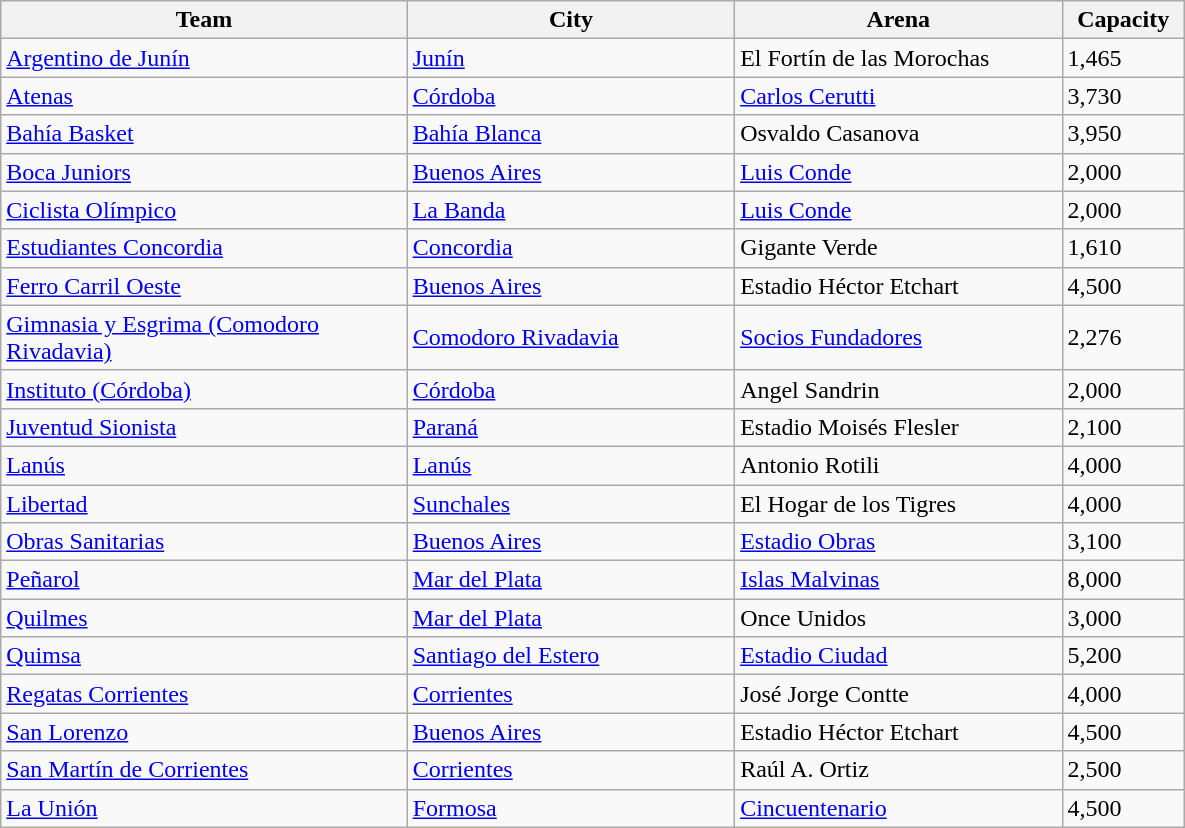<table class="wikitable sortable" style="text-align:left" width="790">
<tr>
<th width=250px>Team</th>
<th width=200px>City</th>
<th width=200px>Arena</th>
<th width=70px>Capacity</th>
</tr>
<tr>
<td><a href='#'>Argentino de Junín</a></td>
<td><a href='#'>Junín</a></td>
<td>El Fortín de las Morochas</td>
<td>1,465</td>
</tr>
<tr>
<td><a href='#'>Atenas</a></td>
<td><a href='#'>Córdoba</a></td>
<td><a href='#'>Carlos Cerutti</a></td>
<td>3,730</td>
</tr>
<tr>
<td><a href='#'>Bahía Basket</a></td>
<td><a href='#'>Bahía Blanca</a></td>
<td>Osvaldo Casanova</td>
<td>3,950</td>
</tr>
<tr>
<td><a href='#'>Boca Juniors</a></td>
<td><a href='#'>Buenos Aires</a></td>
<td><a href='#'>Luis Conde</a></td>
<td>2,000</td>
</tr>
<tr>
<td><a href='#'>Ciclista Olímpico</a></td>
<td><a href='#'>La Banda</a></td>
<td><a href='#'>Luis Conde</a></td>
<td>2,000</td>
</tr>
<tr>
<td><a href='#'>Estudiantes Concordia</a></td>
<td><a href='#'>Concordia</a></td>
<td>Gigante Verde</td>
<td>1,610</td>
</tr>
<tr>
<td><a href='#'>Ferro Carril Oeste</a></td>
<td><a href='#'>Buenos Aires</a></td>
<td>Estadio Héctor Etchart</td>
<td>4,500</td>
</tr>
<tr>
<td><a href='#'>Gimnasia y Esgrima (Comodoro Rivadavia)</a></td>
<td><a href='#'>Comodoro Rivadavia</a></td>
<td><a href='#'>Socios Fundadores</a></td>
<td>2,276</td>
</tr>
<tr>
<td><a href='#'>Instituto (Córdoba)</a></td>
<td><a href='#'>Córdoba</a></td>
<td>Angel Sandrin</td>
<td>2,000</td>
</tr>
<tr>
<td><a href='#'>Juventud Sionista</a></td>
<td><a href='#'>Paraná</a></td>
<td>Estadio Moisés Flesler</td>
<td>2,100</td>
</tr>
<tr>
<td><a href='#'>Lanús</a></td>
<td><a href='#'>Lanús</a></td>
<td>Antonio Rotili</td>
<td>4,000</td>
</tr>
<tr>
<td><a href='#'>Libertad</a></td>
<td><a href='#'>Sunchales</a></td>
<td>El Hogar de los Tigres</td>
<td>4,000</td>
</tr>
<tr>
<td><a href='#'>Obras Sanitarias</a></td>
<td><a href='#'>Buenos Aires</a></td>
<td><a href='#'>Estadio Obras</a></td>
<td>3,100</td>
</tr>
<tr>
<td><a href='#'>Peñarol</a></td>
<td><a href='#'>Mar del Plata</a></td>
<td><a href='#'>Islas Malvinas</a></td>
<td>8,000</td>
</tr>
<tr>
<td><a href='#'>Quilmes</a></td>
<td><a href='#'>Mar del Plata</a></td>
<td>Once Unidos</td>
<td>3,000</td>
</tr>
<tr>
<td><a href='#'>Quimsa</a></td>
<td><a href='#'>Santiago del Estero</a></td>
<td><a href='#'>Estadio Ciudad</a></td>
<td>5,200</td>
</tr>
<tr>
<td><a href='#'>Regatas Corrientes</a></td>
<td><a href='#'>Corrientes</a></td>
<td>José Jorge Contte</td>
<td>4,000</td>
</tr>
<tr>
<td><a href='#'>San Lorenzo</a></td>
<td><a href='#'>Buenos Aires</a></td>
<td>Estadio Héctor Etchart</td>
<td>4,500</td>
</tr>
<tr>
<td><a href='#'>San Martín de Corrientes</a></td>
<td><a href='#'>Corrientes</a></td>
<td>Raúl A. Ortiz</td>
<td>2,500</td>
</tr>
<tr>
<td><a href='#'>La Unión</a></td>
<td><a href='#'>Formosa</a></td>
<td><a href='#'>Cincuentenario</a></td>
<td>4,500</td>
</tr>
</table>
